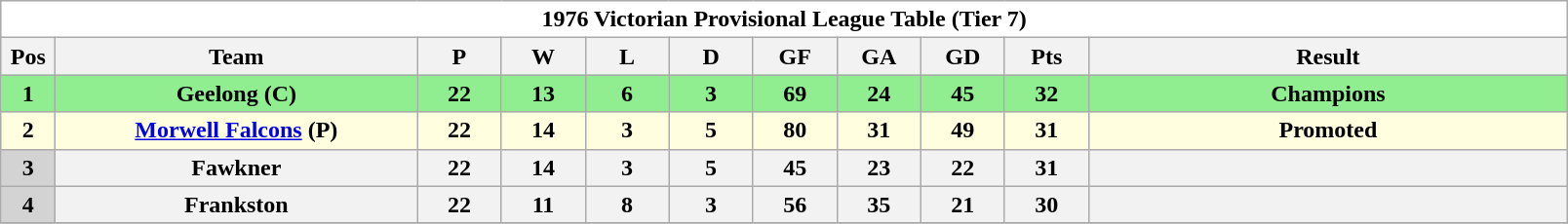<table class="wikitable">
<tr>
<th colspan=11 align="center" style="background:white">1976 Victorian Provisional League Table (Tier 7)</th>
</tr>
<tr>
<th align="center" width="30">Pos</th>
<th align="center" width="240">Team</th>
<th align="center" width="50">P</th>
<th align="center" width="50">W</th>
<th align="center" width="50">L</th>
<th align="center" width="50">D</th>
<th align="center" width="50">GF</th>
<th align="center" width="50">GA</th>
<th align="center" width="50">GD</th>
<th align="center" width="50">Pts</th>
<th align="center" width="320">Result</th>
</tr>
<tr>
<th style=background:lightgreen align="left">1</th>
<th style=background:lightgreen align="left">Geelong (C)</th>
<th style=background:lightgreen align="left">22</th>
<th style=background:lightgreen align="left">13</th>
<th style=background:lightgreen align="left">6</th>
<th style=background:lightgreen align="left">3</th>
<th style=background:lightgreen align="left">69</th>
<th style=background:lightgreen align="left">24</th>
<th style=background:lightgreen align="left">45</th>
<th style=background:lightgreen align="left">32</th>
<th style=background:lightgreen align="left">Champions</th>
</tr>
<tr>
<th style="background:lightyellow" align="left">2</th>
<th style="background:lightyellow" align="left"><a href='#'>Morwell Falcons</a> (P)</th>
<th style="background:lightyellow" align="left">22</th>
<th style="background:lightyellow" align="left">14</th>
<th style="background:lightyellow" align="left">3</th>
<th style="background:lightyellow" align="left">5</th>
<th style="background:lightyellow" align="left">80</th>
<th style="background:lightyellow" align="left">31</th>
<th style="background:lightyellow" align="left">49</th>
<th style="background:lightyellow" align="left">31</th>
<th style="background:lightyellow" align="left">Promoted</th>
</tr>
<tr>
<th align="center" style="background:lightgrey">3</th>
<th>Fawkner</th>
<th>22</th>
<th>14</th>
<th>3</th>
<th>5</th>
<th>45</th>
<th>23</th>
<th>22</th>
<th>31</th>
<th></th>
</tr>
<tr>
<th align="center" style="background:lightgrey">4</th>
<th>Frankston</th>
<th>22</th>
<th>11</th>
<th>8</th>
<th>3</th>
<th>56</th>
<th>35</th>
<th>21</th>
<th>30</th>
<th></th>
</tr>
<tr>
</tr>
</table>
